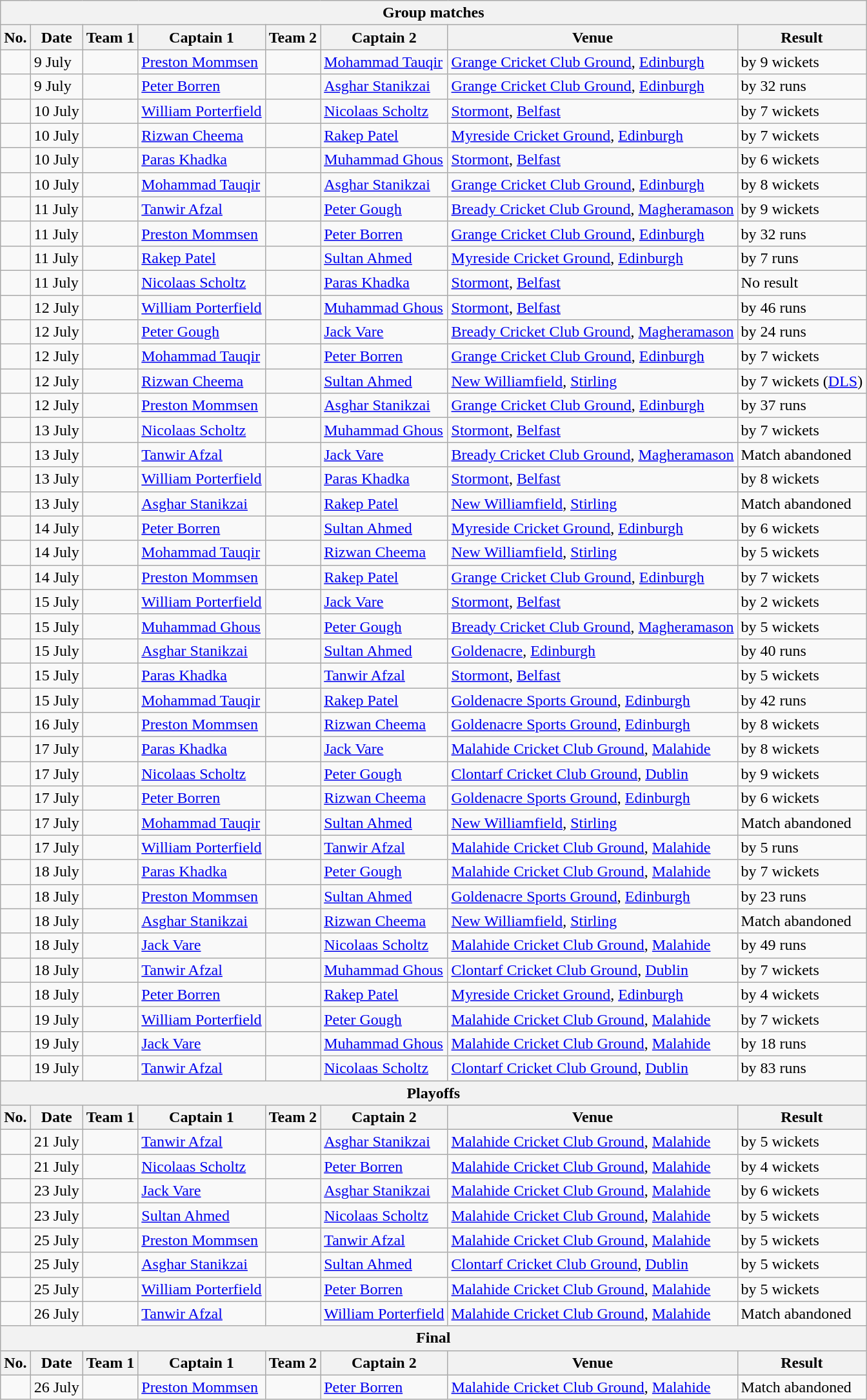<table class="wikitable">
<tr>
<th colspan="8">Group matches</th>
</tr>
<tr>
<th>No.</th>
<th>Date</th>
<th>Team 1</th>
<th>Captain 1</th>
<th>Team 2</th>
<th>Captain 2</th>
<th>Venue</th>
<th>Result</th>
</tr>
<tr>
<td></td>
<td>9 July</td>
<td></td>
<td><a href='#'>Preston Mommsen</a></td>
<td></td>
<td><a href='#'>Mohammad Tauqir</a></td>
<td><a href='#'>Grange Cricket Club Ground</a>, <a href='#'>Edinburgh</a></td>
<td> by 9 wickets</td>
</tr>
<tr>
<td></td>
<td>9 July</td>
<td></td>
<td><a href='#'>Peter Borren</a></td>
<td></td>
<td><a href='#'>Asghar Stanikzai</a></td>
<td><a href='#'>Grange Cricket Club Ground</a>, <a href='#'>Edinburgh</a></td>
<td> by 32 runs</td>
</tr>
<tr>
<td></td>
<td>10 July</td>
<td></td>
<td><a href='#'>William Porterfield</a></td>
<td></td>
<td><a href='#'>Nicolaas Scholtz</a></td>
<td><a href='#'>Stormont</a>, <a href='#'>Belfast</a></td>
<td> by 7 wickets</td>
</tr>
<tr>
<td></td>
<td>10 July</td>
<td></td>
<td><a href='#'>Rizwan Cheema</a></td>
<td></td>
<td><a href='#'>Rakep Patel</a></td>
<td><a href='#'>Myreside Cricket Ground</a>, <a href='#'>Edinburgh</a></td>
<td> by 7 wickets</td>
</tr>
<tr>
<td></td>
<td>10 July</td>
<td></td>
<td><a href='#'>Paras Khadka</a></td>
<td></td>
<td><a href='#'>Muhammad Ghous</a></td>
<td><a href='#'>Stormont</a>, <a href='#'>Belfast</a></td>
<td> by 6 wickets</td>
</tr>
<tr>
<td></td>
<td>10 July</td>
<td></td>
<td><a href='#'>Mohammad Tauqir</a></td>
<td></td>
<td><a href='#'>Asghar Stanikzai</a></td>
<td><a href='#'>Grange Cricket Club Ground</a>, <a href='#'>Edinburgh</a></td>
<td> by 8 wickets</td>
</tr>
<tr>
<td></td>
<td>11 July</td>
<td></td>
<td><a href='#'>Tanwir Afzal</a></td>
<td></td>
<td><a href='#'>Peter Gough</a></td>
<td><a href='#'>Bready Cricket Club Ground</a>, <a href='#'>Magheramason</a></td>
<td> by 9 wickets</td>
</tr>
<tr>
<td></td>
<td>11 July</td>
<td></td>
<td><a href='#'>Preston Mommsen</a></td>
<td></td>
<td><a href='#'>Peter Borren</a></td>
<td><a href='#'>Grange Cricket Club Ground</a>, <a href='#'>Edinburgh</a></td>
<td> by 32 runs</td>
</tr>
<tr>
<td></td>
<td>11 July</td>
<td></td>
<td><a href='#'>Rakep Patel</a></td>
<td></td>
<td><a href='#'>Sultan Ahmed</a></td>
<td><a href='#'>Myreside Cricket Ground</a>, <a href='#'>Edinburgh</a></td>
<td> by 7 runs</td>
</tr>
<tr>
<td></td>
<td>11 July</td>
<td></td>
<td><a href='#'>Nicolaas Scholtz</a></td>
<td></td>
<td><a href='#'>Paras Khadka</a></td>
<td><a href='#'>Stormont</a>, <a href='#'>Belfast</a></td>
<td>No result</td>
</tr>
<tr>
<td></td>
<td>12 July</td>
<td></td>
<td><a href='#'>William Porterfield</a></td>
<td></td>
<td><a href='#'>Muhammad Ghous</a></td>
<td><a href='#'>Stormont</a>, <a href='#'>Belfast</a></td>
<td> by 46 runs</td>
</tr>
<tr>
<td></td>
<td>12 July</td>
<td></td>
<td><a href='#'>Peter Gough</a></td>
<td></td>
<td><a href='#'>Jack Vare</a></td>
<td><a href='#'>Bready Cricket Club Ground</a>, <a href='#'>Magheramason</a></td>
<td> by 24 runs</td>
</tr>
<tr>
<td></td>
<td>12 July</td>
<td></td>
<td><a href='#'>Mohammad Tauqir</a></td>
<td></td>
<td><a href='#'>Peter Borren</a></td>
<td><a href='#'>Grange Cricket Club Ground</a>, <a href='#'>Edinburgh</a></td>
<td> by 7 wickets</td>
</tr>
<tr>
<td></td>
<td>12 July</td>
<td></td>
<td><a href='#'>Rizwan Cheema</a></td>
<td></td>
<td><a href='#'>Sultan Ahmed</a></td>
<td><a href='#'>New Williamfield</a>, <a href='#'>Stirling</a></td>
<td> by 7 wickets (<a href='#'>DLS</a>)</td>
</tr>
<tr>
<td></td>
<td>12 July</td>
<td></td>
<td><a href='#'>Preston Mommsen</a></td>
<td></td>
<td><a href='#'>Asghar Stanikzai</a></td>
<td><a href='#'>Grange Cricket Club Ground</a>, <a href='#'>Edinburgh</a></td>
<td> by 37 runs</td>
</tr>
<tr>
<td></td>
<td>13 July</td>
<td></td>
<td><a href='#'>Nicolaas Scholtz</a></td>
<td></td>
<td><a href='#'>Muhammad Ghous</a></td>
<td><a href='#'>Stormont</a>, <a href='#'>Belfast</a></td>
<td> by 7 wickets</td>
</tr>
<tr>
<td></td>
<td>13 July</td>
<td></td>
<td><a href='#'>Tanwir Afzal</a></td>
<td></td>
<td><a href='#'>Jack Vare</a></td>
<td><a href='#'>Bready Cricket Club Ground</a>, <a href='#'>Magheramason</a></td>
<td>Match abandoned</td>
</tr>
<tr>
<td></td>
<td>13 July</td>
<td></td>
<td><a href='#'>William Porterfield</a></td>
<td></td>
<td><a href='#'>Paras Khadka</a></td>
<td><a href='#'>Stormont</a>, <a href='#'>Belfast</a></td>
<td> by 8 wickets</td>
</tr>
<tr>
<td></td>
<td>13 July</td>
<td></td>
<td><a href='#'>Asghar Stanikzai</a></td>
<td></td>
<td><a href='#'>Rakep Patel</a></td>
<td><a href='#'>New Williamfield</a>, <a href='#'>Stirling</a></td>
<td>Match abandoned</td>
</tr>
<tr>
<td></td>
<td>14 July</td>
<td></td>
<td><a href='#'>Peter Borren</a></td>
<td></td>
<td><a href='#'>Sultan Ahmed</a></td>
<td><a href='#'>Myreside Cricket Ground</a>, <a href='#'>Edinburgh</a></td>
<td> by 6 wickets</td>
</tr>
<tr>
<td></td>
<td>14 July</td>
<td></td>
<td><a href='#'>Mohammad Tauqir</a></td>
<td></td>
<td><a href='#'>Rizwan Cheema</a></td>
<td><a href='#'>New Williamfield</a>, <a href='#'>Stirling</a></td>
<td> by 5 wickets</td>
</tr>
<tr>
<td></td>
<td>14 July</td>
<td></td>
<td><a href='#'>Preston Mommsen</a></td>
<td></td>
<td><a href='#'>Rakep Patel</a></td>
<td><a href='#'>Grange Cricket Club Ground</a>, <a href='#'>Edinburgh</a></td>
<td> by 7 wickets</td>
</tr>
<tr>
<td></td>
<td>15 July</td>
<td></td>
<td><a href='#'>William Porterfield</a></td>
<td></td>
<td><a href='#'>Jack Vare</a></td>
<td><a href='#'>Stormont</a>, <a href='#'>Belfast</a></td>
<td> by 2 wickets</td>
</tr>
<tr>
<td></td>
<td>15 July</td>
<td></td>
<td><a href='#'>Muhammad Ghous</a></td>
<td></td>
<td><a href='#'>Peter Gough</a></td>
<td><a href='#'>Bready Cricket Club Ground</a>, <a href='#'>Magheramason</a></td>
<td> by 5 wickets</td>
</tr>
<tr>
<td></td>
<td>15 July</td>
<td></td>
<td><a href='#'>Asghar Stanikzai</a></td>
<td></td>
<td><a href='#'>Sultan Ahmed</a></td>
<td><a href='#'>Goldenacre</a>, <a href='#'>Edinburgh</a></td>
<td> by 40 runs</td>
</tr>
<tr>
<td></td>
<td>15 July</td>
<td></td>
<td><a href='#'>Paras Khadka</a></td>
<td></td>
<td><a href='#'>Tanwir Afzal</a></td>
<td><a href='#'>Stormont</a>, <a href='#'>Belfast</a></td>
<td> by 5 wickets</td>
</tr>
<tr>
<td></td>
<td>15 July</td>
<td></td>
<td><a href='#'>Mohammad Tauqir</a></td>
<td></td>
<td><a href='#'>Rakep Patel</a></td>
<td><a href='#'>Goldenacre Sports Ground</a>, <a href='#'>Edinburgh</a></td>
<td> by 42 runs</td>
</tr>
<tr>
<td></td>
<td>16 July</td>
<td></td>
<td><a href='#'>Preston Mommsen</a></td>
<td></td>
<td><a href='#'>Rizwan Cheema</a></td>
<td><a href='#'>Goldenacre Sports Ground</a>, <a href='#'>Edinburgh</a></td>
<td> by 8 wickets</td>
</tr>
<tr>
<td></td>
<td>17 July</td>
<td></td>
<td><a href='#'>Paras Khadka</a></td>
<td></td>
<td><a href='#'>Jack Vare</a></td>
<td><a href='#'>Malahide Cricket Club Ground</a>, <a href='#'>Malahide</a></td>
<td> by 8 wickets</td>
</tr>
<tr>
<td></td>
<td>17 July</td>
<td></td>
<td><a href='#'>Nicolaas Scholtz</a></td>
<td></td>
<td><a href='#'>Peter Gough</a></td>
<td><a href='#'>Clontarf Cricket Club Ground</a>, <a href='#'>Dublin</a></td>
<td> by 9 wickets</td>
</tr>
<tr>
<td></td>
<td>17 July</td>
<td></td>
<td><a href='#'>Peter Borren</a></td>
<td></td>
<td><a href='#'>Rizwan Cheema</a></td>
<td><a href='#'>Goldenacre Sports Ground</a>, <a href='#'>Edinburgh</a></td>
<td> by 6 wickets</td>
</tr>
<tr>
<td></td>
<td>17 July</td>
<td></td>
<td><a href='#'>Mohammad Tauqir</a></td>
<td></td>
<td><a href='#'>Sultan Ahmed</a></td>
<td><a href='#'>New Williamfield</a>, <a href='#'>Stirling</a></td>
<td>Match abandoned</td>
</tr>
<tr>
<td></td>
<td>17 July</td>
<td></td>
<td><a href='#'>William Porterfield</a></td>
<td></td>
<td><a href='#'>Tanwir Afzal</a></td>
<td><a href='#'>Malahide Cricket Club Ground</a>, <a href='#'>Malahide</a></td>
<td> by 5 runs</td>
</tr>
<tr>
<td></td>
<td>18 July</td>
<td></td>
<td><a href='#'>Paras Khadka</a></td>
<td></td>
<td><a href='#'>Peter Gough</a></td>
<td><a href='#'>Malahide Cricket Club Ground</a>, <a href='#'>Malahide</a></td>
<td> by 7 wickets</td>
</tr>
<tr>
<td></td>
<td>18 July</td>
<td></td>
<td><a href='#'>Preston Mommsen</a></td>
<td></td>
<td><a href='#'>Sultan Ahmed</a></td>
<td><a href='#'>Goldenacre Sports Ground</a>, <a href='#'>Edinburgh</a></td>
<td> by 23 runs</td>
</tr>
<tr>
<td></td>
<td>18 July</td>
<td></td>
<td><a href='#'>Asghar Stanikzai</a></td>
<td></td>
<td><a href='#'>Rizwan Cheema</a></td>
<td><a href='#'>New Williamfield</a>, <a href='#'>Stirling</a></td>
<td>Match abandoned</td>
</tr>
<tr>
<td></td>
<td>18 July</td>
<td></td>
<td><a href='#'>Jack Vare</a></td>
<td></td>
<td><a href='#'>Nicolaas Scholtz</a></td>
<td><a href='#'>Malahide Cricket Club Ground</a>, <a href='#'>Malahide</a></td>
<td> by 49 runs</td>
</tr>
<tr>
<td></td>
<td>18 July</td>
<td></td>
<td><a href='#'>Tanwir Afzal</a></td>
<td></td>
<td><a href='#'>Muhammad Ghous</a></td>
<td><a href='#'>Clontarf Cricket Club Ground</a>, <a href='#'>Dublin</a></td>
<td> by 7 wickets</td>
</tr>
<tr>
<td></td>
<td>18 July</td>
<td></td>
<td><a href='#'>Peter Borren</a></td>
<td></td>
<td><a href='#'>Rakep Patel</a></td>
<td><a href='#'>Myreside Cricket Ground</a>, <a href='#'>Edinburgh</a></td>
<td> by 4 wickets</td>
</tr>
<tr>
<td></td>
<td>19 July</td>
<td></td>
<td><a href='#'>William Porterfield</a></td>
<td></td>
<td><a href='#'>Peter Gough</a></td>
<td><a href='#'>Malahide Cricket Club Ground</a>, <a href='#'>Malahide</a></td>
<td> by 7 wickets</td>
</tr>
<tr>
<td></td>
<td>19 July</td>
<td></td>
<td><a href='#'>Jack Vare</a></td>
<td></td>
<td><a href='#'>Muhammad Ghous</a></td>
<td><a href='#'>Malahide Cricket Club Ground</a>, <a href='#'>Malahide</a></td>
<td> by 18 runs</td>
</tr>
<tr>
<td></td>
<td>19 July</td>
<td></td>
<td><a href='#'>Tanwir Afzal</a></td>
<td></td>
<td><a href='#'>Nicolaas Scholtz</a></td>
<td><a href='#'>Clontarf Cricket Club Ground</a>, <a href='#'>Dublin</a></td>
<td> by 83 runs</td>
</tr>
<tr>
<th colspan="8">Playoffs</th>
</tr>
<tr>
<th>No.</th>
<th>Date</th>
<th>Team 1</th>
<th>Captain 1</th>
<th>Team 2</th>
<th>Captain 2</th>
<th>Venue</th>
<th>Result</th>
</tr>
<tr>
<td></td>
<td>21 July</td>
<td></td>
<td><a href='#'>Tanwir Afzal</a></td>
<td></td>
<td><a href='#'>Asghar Stanikzai</a></td>
<td><a href='#'>Malahide Cricket Club Ground</a>, <a href='#'>Malahide</a></td>
<td> by 5 wickets</td>
</tr>
<tr>
<td></td>
<td>21 July</td>
<td></td>
<td><a href='#'>Nicolaas Scholtz</a></td>
<td></td>
<td><a href='#'>Peter Borren</a></td>
<td><a href='#'>Malahide Cricket Club Ground</a>, <a href='#'>Malahide</a></td>
<td> by 4 wickets</td>
</tr>
<tr>
<td></td>
<td>23 July</td>
<td></td>
<td><a href='#'>Jack Vare</a></td>
<td></td>
<td><a href='#'>Asghar Stanikzai</a></td>
<td><a href='#'>Malahide Cricket Club Ground</a>, <a href='#'>Malahide</a></td>
<td> by 6 wickets</td>
</tr>
<tr>
<td></td>
<td>23 July</td>
<td></td>
<td><a href='#'>Sultan Ahmed</a></td>
<td></td>
<td><a href='#'>Nicolaas Scholtz</a></td>
<td><a href='#'>Malahide Cricket Club Ground</a>, <a href='#'>Malahide</a></td>
<td> by 5 wickets</td>
</tr>
<tr>
<td></td>
<td>25 July</td>
<td></td>
<td><a href='#'>Preston Mommsen</a></td>
<td></td>
<td><a href='#'>Tanwir Afzal</a></td>
<td><a href='#'>Malahide Cricket Club Ground</a>, <a href='#'>Malahide</a></td>
<td> by 5 wickets</td>
</tr>
<tr>
<td></td>
<td>25 July</td>
<td></td>
<td><a href='#'>Asghar Stanikzai</a></td>
<td></td>
<td><a href='#'>Sultan Ahmed</a></td>
<td><a href='#'>Clontarf Cricket Club Ground</a>, <a href='#'>Dublin</a></td>
<td> by 5 wickets</td>
</tr>
<tr>
<td></td>
<td>25 July</td>
<td></td>
<td><a href='#'>William Porterfield</a></td>
<td></td>
<td><a href='#'>Peter Borren</a></td>
<td><a href='#'>Malahide Cricket Club Ground</a>, <a href='#'>Malahide</a></td>
<td> by 5 wickets</td>
</tr>
<tr>
<td></td>
<td>26 July</td>
<td></td>
<td><a href='#'>Tanwir Afzal</a></td>
<td></td>
<td><a href='#'>William Porterfield</a></td>
<td><a href='#'>Malahide Cricket Club Ground</a>, <a href='#'>Malahide</a></td>
<td>Match abandoned</td>
</tr>
<tr>
<th colspan="8">Final</th>
</tr>
<tr>
<th>No.</th>
<th>Date</th>
<th>Team 1</th>
<th>Captain 1</th>
<th>Team 2</th>
<th>Captain 2</th>
<th>Venue</th>
<th>Result</th>
</tr>
<tr>
<td></td>
<td>26 July</td>
<td></td>
<td><a href='#'>Preston Mommsen</a></td>
<td></td>
<td><a href='#'>Peter Borren</a></td>
<td><a href='#'>Malahide Cricket Club Ground</a>, <a href='#'>Malahide</a></td>
<td>Match abandoned</td>
</tr>
</table>
